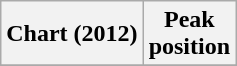<table class="wikitable plainrowheaders">
<tr>
<th scope="col">Chart (2012)</th>
<th scope="col">Peak<br>position</th>
</tr>
<tr>
</tr>
</table>
